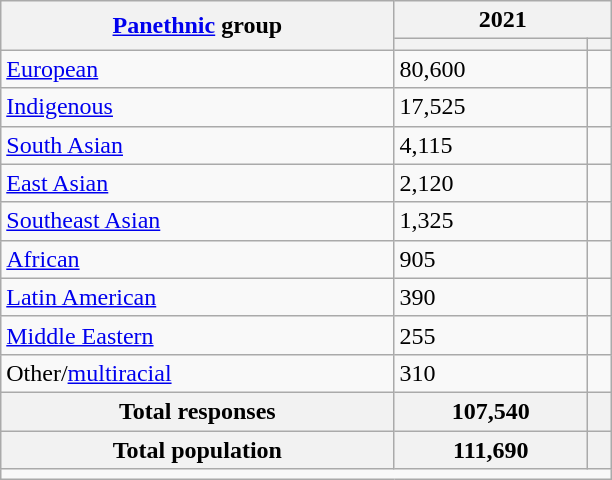<table class="wikitable collapsible sortable">
<tr>
<th rowspan="2"><a href='#'>Panethnic</a> group</th>
<th colspan="2">2021</th>
</tr>
<tr>
<th><a href='#'></a></th>
<th></th>
</tr>
<tr>
<td><a href='#'>European</a></td>
<td>80,600</td>
<td></td>
</tr>
<tr>
<td><a href='#'>Indigenous</a></td>
<td>17,525</td>
<td></td>
</tr>
<tr>
<td><a href='#'>South Asian</a></td>
<td>4,115</td>
<td></td>
</tr>
<tr>
<td><a href='#'>East Asian</a></td>
<td>2,120</td>
<td></td>
</tr>
<tr>
<td><a href='#'>Southeast Asian</a></td>
<td>1,325</td>
<td></td>
</tr>
<tr>
<td><a href='#'>African</a></td>
<td>905</td>
<td></td>
</tr>
<tr>
<td><a href='#'>Latin American</a></td>
<td>390</td>
<td></td>
</tr>
<tr>
<td><a href='#'>Middle Eastern</a></td>
<td>255</td>
<td></td>
</tr>
<tr>
<td>Other/<a href='#'>multiracial</a></td>
<td>310</td>
<td></td>
</tr>
<tr>
<th>Total responses</th>
<th>107,540</th>
<th></th>
</tr>
<tr class="sortbottom">
<th>Total population</th>
<th>111,690</th>
<th></th>
</tr>
<tr class="sortbottom">
<td colspan="15" style="width: 25em;"></td>
</tr>
</table>
